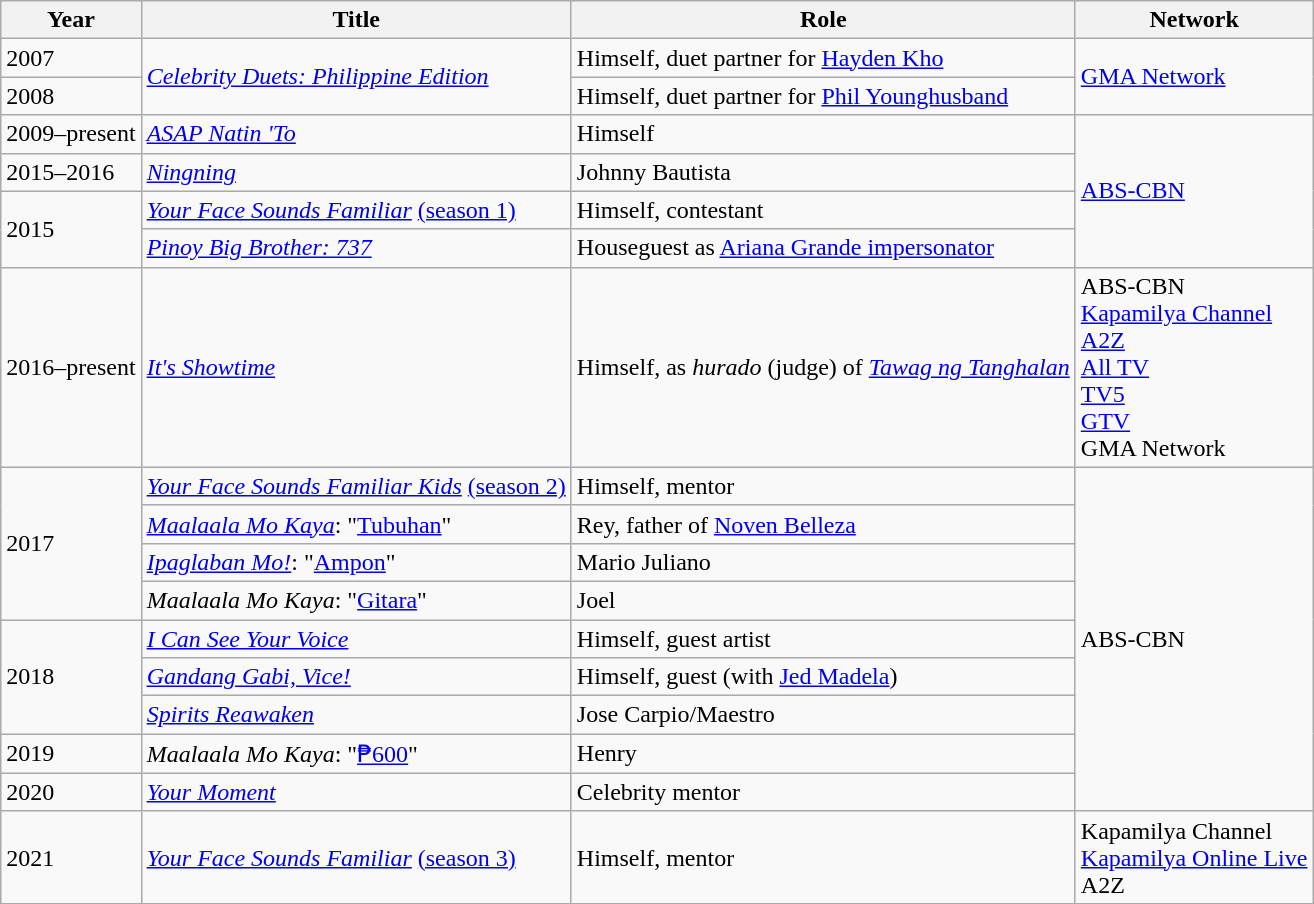<table class="wikitable plainrowheaders">
<tr>
<th scope="col">Year</th>
<th scope="col">Title</th>
<th scope="col">Role</th>
<th scope="col">Network</th>
</tr>
<tr>
<td>2007</td>
<td rowspan="2"><em><a href='#'>Celebrity Duets: Philippine Edition</a></em></td>
<td>Himself, duet partner for <a href='#'>Hayden Kho</a></td>
<td rowspan="2"><a href='#'>GMA Network</a></td>
</tr>
<tr>
<td>2008</td>
<td>Himself, duet partner for <a href='#'>Phil Younghusband</a></td>
</tr>
<tr>
<td>2009–present</td>
<td><em><a href='#'>ASAP Natin 'To</a></em></td>
<td>Himself</td>
<td rowspan="4"><a href='#'>ABS-CBN</a></td>
</tr>
<tr>
<td>2015–2016</td>
<td><em><a href='#'>Ningning</a></em></td>
<td>Johnny Bautista</td>
</tr>
<tr>
<td rowspan="2">2015</td>
<td><em><a href='#'>Your Face Sounds Familiar</a></em> <a href='#'>(season 1)</a></td>
<td>Himself, contestant</td>
</tr>
<tr>
<td><em><a href='#'>Pinoy Big Brother: 737</a></em></td>
<td>Houseguest as <a href='#'>Ariana Grande impersonator</a></td>
</tr>
<tr>
<td>2016–present</td>
<td><em><a href='#'>It's Showtime</a></em></td>
<td>Himself, as <em>hurado</em> (judge) of <em><a href='#'>Tawag ng Tanghalan</a></em></td>
<td>ABS-CBN<br><a href='#'>Kapamilya Channel</a><br><a href='#'>A2Z</a><br><a href='#'>All TV</a><br><a href='#'>TV5</a><br><a href='#'>GTV</a><br>GMA Network</td>
</tr>
<tr>
<td rowspan="4">2017</td>
<td><em><a href='#'>Your Face Sounds Familiar Kids</a></em> <a href='#'>(season 2)</a></td>
<td>Himself, mentor</td>
<td rowspan="9">ABS-CBN</td>
</tr>
<tr>
<td><em><a href='#'>Maalaala Mo Kaya</a></em>: "<a href='#'>Tubuhan</a>"</td>
<td>Rey, father of <a href='#'>Noven Belleza</a></td>
</tr>
<tr>
<td><em><a href='#'>Ipaglaban Mo!</a></em>: "<a href='#'>Ampon</a>"</td>
<td>Mario Juliano</td>
</tr>
<tr>
<td><em>Maalaala Mo Kaya</em>: "<a href='#'>Gitara</a>"</td>
<td>Joel</td>
</tr>
<tr>
<td rowspan="3">2018</td>
<td><em><a href='#'>I Can See Your Voice</a></em></td>
<td>Himself, guest artist</td>
</tr>
<tr>
<td><em><a href='#'>Gandang Gabi, Vice!</a></em></td>
<td>Himself, guest (with <a href='#'>Jed Madela</a>)</td>
</tr>
<tr>
<td><em><a href='#'>Spirits Reawaken</a></em></td>
<td>Jose Carpio/Maestro</td>
</tr>
<tr>
<td>2019</td>
<td><em>Maalaala Mo Kaya</em>: "<a href='#'>₱600</a>"</td>
<td>Henry</td>
</tr>
<tr>
<td>2020</td>
<td><em><a href='#'>Your Moment</a></em></td>
<td>Celebrity mentor</td>
</tr>
<tr>
<td>2021</td>
<td><em><a href='#'>Your Face Sounds Familiar</a></em> <a href='#'>(season 3)</a><em></td>
<td>Himself, mentor</td>
<td>Kapamilya Channel<br><a href='#'>Kapamilya Online Live</a><br>A2Z</td>
</tr>
<tr>
</tr>
</table>
